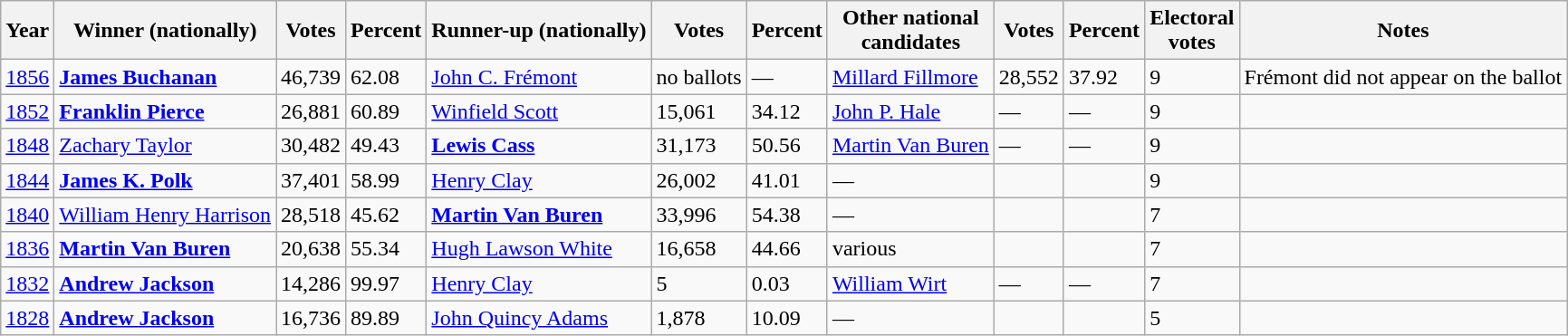<table class="wikitable sortable">
<tr>
<th data-sort-type="number">Year</th>
<th>Winner (nationally)</th>
<th data-sort-type="number">Votes</th>
<th data-sort-type="number">Percent</th>
<th>Runner-up (nationally)</th>
<th data-sort-type="number">Votes</th>
<th data-sort-type="number">Percent</th>
<th>Other national<br>candidates</th>
<th data-sort-type="number">Votes</th>
<th data-sort-type="number">Percent</th>
<th data-sort-type="number">Electoral<br>votes</th>
<th class="unsortable">Notes</th>
</tr>
<tr>
<td><a href='#'>1856</a></td>
<td><strong><a href='#'>James Buchanan</a></strong></td>
<td>46,739</td>
<td>62.08</td>
<td><a href='#'>John C. Frémont</a></td>
<td>no ballots</td>
<td>—</td>
<td><a href='#'>Millard Fillmore</a></td>
<td>28,552</td>
<td>37.92</td>
<td>9</td>
<td>Frémont did not appear on the ballot</td>
</tr>
<tr>
<td><a href='#'>1852</a></td>
<td><strong><a href='#'>Franklin Pierce</a></strong></td>
<td>26,881</td>
<td>60.89</td>
<td><a href='#'>Winfield Scott</a></td>
<td>15,061</td>
<td>34.12</td>
<td><a href='#'>John P. Hale</a></td>
<td>—</td>
<td>—</td>
<td>9</td>
<td></td>
</tr>
<tr>
<td><a href='#'>1848</a></td>
<td><a href='#'>Zachary Taylor</a></td>
<td>30,482</td>
<td>49.43</td>
<td><strong><a href='#'>Lewis Cass</a></strong></td>
<td>31,173</td>
<td>50.56</td>
<td><a href='#'>Martin Van Buren</a></td>
<td>—</td>
<td>—</td>
<td>9</td>
<td></td>
</tr>
<tr>
<td><a href='#'>1844</a></td>
<td><strong><a href='#'>James K. Polk</a></strong></td>
<td>37,401</td>
<td>58.99</td>
<td><a href='#'>Henry Clay</a></td>
<td>26,002</td>
<td>41.01</td>
<td>—</td>
<td></td>
<td></td>
<td>9</td>
<td></td>
</tr>
<tr>
<td><a href='#'>1840</a></td>
<td><a href='#'>William Henry Harrison</a></td>
<td>28,518</td>
<td>45.62</td>
<td><strong><a href='#'>Martin Van Buren</a></strong></td>
<td>33,996</td>
<td>54.38</td>
<td>—</td>
<td></td>
<td></td>
<td>7</td>
<td></td>
</tr>
<tr>
<td><a href='#'>1836</a></td>
<td><strong><a href='#'>Martin Van Buren</a></strong></td>
<td>20,638</td>
<td>55.34</td>
<td><a href='#'>Hugh Lawson White</a></td>
<td>16,658</td>
<td>44.66</td>
<td>various</td>
<td></td>
<td></td>
<td>7</td>
<td></td>
</tr>
<tr>
<td><a href='#'>1832</a></td>
<td><strong><a href='#'>Andrew Jackson</a></strong></td>
<td>14,286</td>
<td>99.97</td>
<td><a href='#'>Henry Clay</a></td>
<td>5</td>
<td>0.03</td>
<td><a href='#'>William Wirt</a></td>
<td>—</td>
<td>—</td>
<td>7</td>
<td></td>
</tr>
<tr>
<td><a href='#'>1828</a></td>
<td><strong><a href='#'>Andrew Jackson</a></strong></td>
<td>16,736</td>
<td>89.89</td>
<td><a href='#'>John Quincy Adams</a></td>
<td>1,878</td>
<td>10.09</td>
<td>—</td>
<td></td>
<td></td>
<td>5</td>
<td></td>
</tr>
</table>
